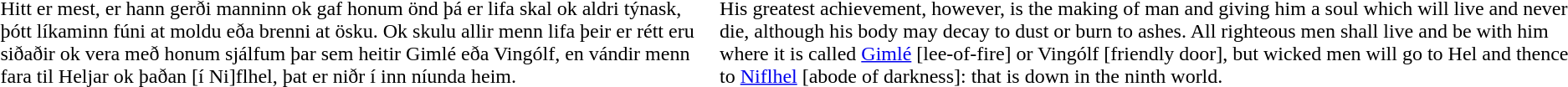<table>
<tr>
<td><br>Hitt er mest, er hann gerði manninn ok gaf honum önd þá er lifa skal ok aldri týnask, þótt líkaminn fúni at moldu eða brenni at ösku. Ok skulu allir menn lifa þeir er rétt eru siðaðir ok vera með honum sjálfum þar sem heitir Gimlé eða Vingólf, en vándir menn fara til Heljar ok þaðan [í Ni]flhel, þat er niðr í inn níunda heim. </td>
<td><br>His greatest achievement, however, is the making of man and giving him a soul which will live and never die, although his body may decay to dust or burn to ashes. All righteous men shall live and be with him where it is called <a href='#'>Gimlé</a> [lee-of-fire] or Vingólf [friendly door], but wicked men will go to Hel and thence to <a href='#'>Niflhel</a> [abode of darkness]: that is down in the ninth world. </td>
<td></td>
</tr>
</table>
